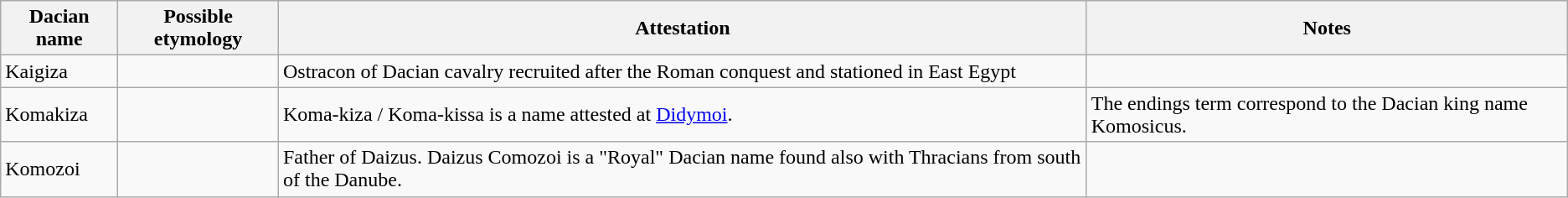<table class="wikitable">
<tr>
<th>Dacian name</th>
<th>Possible etymology</th>
<th>Attestation</th>
<th>Notes</th>
</tr>
<tr>
<td>Kaigiza</td>
<td></td>
<td>Ostracon of Dacian cavalry recruited after the Roman conquest and stationed in East Egypt </td>
<td></td>
</tr>
<tr>
<td>Komakiza</td>
<td></td>
<td>Koma-kiza / Koma-kissa is a name attested at <a href='#'>Didymoi</a>.</td>
<td>The endings term correspond to the Dacian king name Komosicus.</td>
</tr>
<tr>
<td>Komozoi</td>
<td></td>
<td>Father of Daizus. Daizus Comozoi is a "Royal" Dacian name found also with Thracians from south of the Danube.</td>
<td></td>
</tr>
</table>
